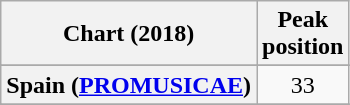<table class="wikitable sortable plainrowheaders" style="text-align:center">
<tr>
<th scope="col">Chart (2018)</th>
<th scope="col">Peak<br>position</th>
</tr>
<tr>
</tr>
<tr>
<th scope="row">Spain (<a href='#'>PROMUSICAE</a>)</th>
<td>33</td>
</tr>
<tr>
</tr>
<tr>
</tr>
<tr>
</tr>
<tr>
</tr>
<tr>
</tr>
</table>
